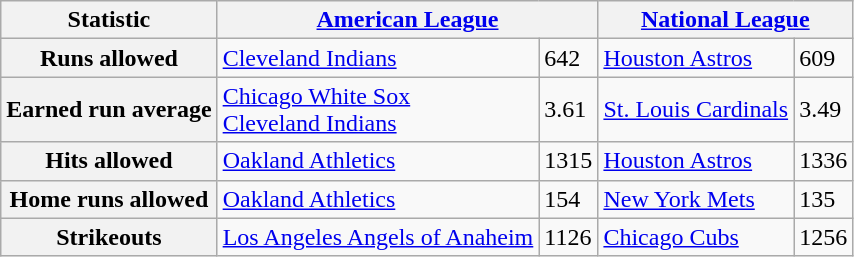<table class="wikitable">
<tr>
<th>Statistic</th>
<th colspan="2"><a href='#'>American League</a></th>
<th colspan="2"><a href='#'>National League</a></th>
</tr>
<tr>
<th>Runs allowed</th>
<td><a href='#'>Cleveland Indians</a></td>
<td>642</td>
<td><a href='#'>Houston Astros</a></td>
<td>609</td>
</tr>
<tr>
<th>Earned run average</th>
<td><a href='#'>Chicago White Sox</a><br><a href='#'>Cleveland Indians</a></td>
<td>3.61</td>
<td><a href='#'>St. Louis Cardinals</a></td>
<td>3.49</td>
</tr>
<tr>
<th>Hits allowed</th>
<td><a href='#'>Oakland Athletics</a></td>
<td>1315</td>
<td><a href='#'>Houston Astros</a></td>
<td>1336</td>
</tr>
<tr>
<th>Home runs allowed</th>
<td><a href='#'>Oakland Athletics</a></td>
<td>154</td>
<td><a href='#'>New York Mets</a></td>
<td>135</td>
</tr>
<tr>
<th>Strikeouts</th>
<td><a href='#'>Los Angeles Angels of Anaheim</a></td>
<td>1126</td>
<td><a href='#'>Chicago Cubs</a></td>
<td>1256</td>
</tr>
</table>
